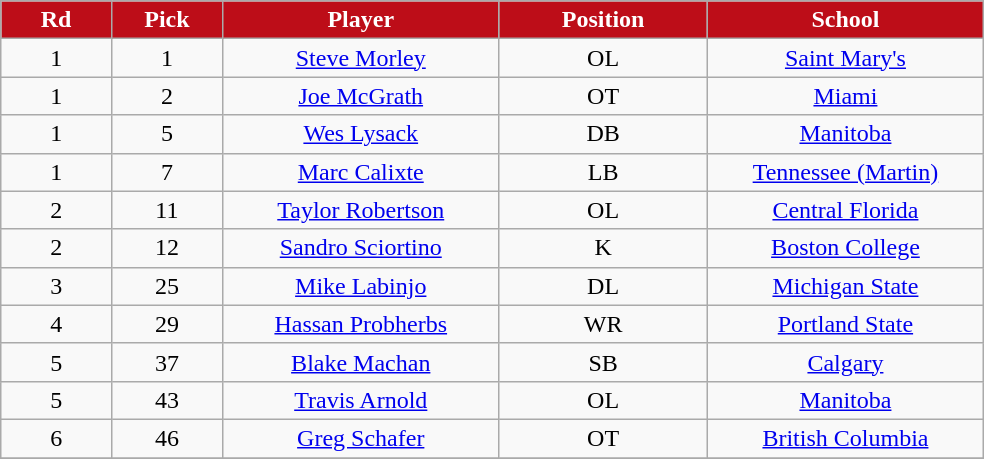<table class="wikitable sortable">
<tr>
<th style="background:#bd0d18;color:#FFFFFF;"  width="8%">Rd</th>
<th style="background:#bd0d18;color:#FFFFFF;"  width="8%">Pick</th>
<th style="background:#bd0d18;color:#FFFFFF;"  width="20%">Player</th>
<th style="background:#bd0d18;color:#FFFFFF;"  width="15%">Position</th>
<th style="background:#bd0d18;color:#FFFFFF;"  width="20%">School</th>
</tr>
<tr align="center">
<td align=center>1</td>
<td>1</td>
<td><a href='#'>Steve Morley</a></td>
<td>OL</td>
<td><a href='#'>Saint Mary's</a></td>
</tr>
<tr align="center">
<td align=center>1</td>
<td>2</td>
<td><a href='#'>Joe McGrath</a></td>
<td>OT</td>
<td><a href='#'>Miami</a></td>
</tr>
<tr align="center">
<td align=center>1</td>
<td>5</td>
<td><a href='#'>Wes Lysack</a></td>
<td>DB</td>
<td><a href='#'>Manitoba</a></td>
</tr>
<tr align="center">
<td align=center>1</td>
<td>7</td>
<td><a href='#'>Marc Calixte</a></td>
<td>LB</td>
<td><a href='#'>Tennessee (Martin)</a></td>
</tr>
<tr align="center">
<td align=center>2</td>
<td>11</td>
<td><a href='#'>Taylor Robertson</a></td>
<td>OL</td>
<td><a href='#'>Central Florida</a></td>
</tr>
<tr align="center">
<td align=center>2</td>
<td>12</td>
<td><a href='#'>Sandro Sciortino</a></td>
<td>K</td>
<td><a href='#'>Boston College</a></td>
</tr>
<tr align="center">
<td align=center>3</td>
<td>25</td>
<td><a href='#'>Mike Labinjo</a></td>
<td>DL</td>
<td><a href='#'>Michigan State</a></td>
</tr>
<tr align="center">
<td align=center>4</td>
<td>29</td>
<td><a href='#'>Hassan Probherbs</a></td>
<td>WR</td>
<td><a href='#'>Portland State</a></td>
</tr>
<tr align="center">
<td align=center>5</td>
<td>37</td>
<td><a href='#'>Blake Machan</a></td>
<td>SB</td>
<td><a href='#'>Calgary</a></td>
</tr>
<tr align="center">
<td align=center>5</td>
<td>43</td>
<td><a href='#'>Travis Arnold</a></td>
<td>OL</td>
<td><a href='#'>Manitoba</a></td>
</tr>
<tr align="center">
<td align=center>6</td>
<td>46</td>
<td><a href='#'>Greg Schafer</a></td>
<td>OT</td>
<td><a href='#'>British Columbia</a></td>
</tr>
<tr>
</tr>
</table>
